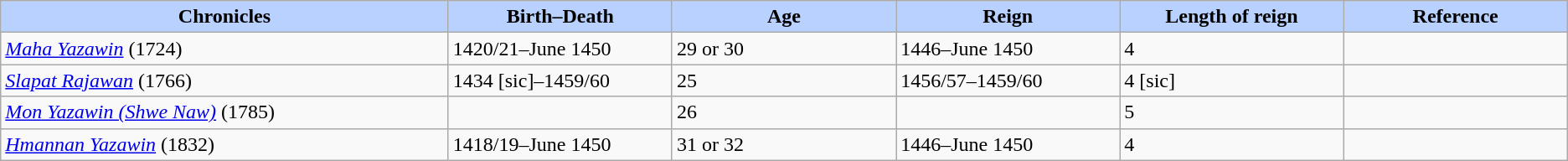<table class="wikitable">
<tr>
<th style="background-color:#B9D1FF" width=20%>Chronicles</th>
<th style="background-color:#B9D1FF" width=10%>Birth–Death</th>
<th style="background-color:#B9D1FF" width=10%>Age</th>
<th style="background-color:#B9D1FF" width=10%>Reign</th>
<th style="background-color:#B9D1FF" width=10%>Length of reign</th>
<th style="background-color:#B9D1FF" width=10%>Reference</th>
</tr>
<tr>
<td><em><a href='#'>Maha Yazawin</a></em> (1724)</td>
<td>1420/21–June 1450</td>
<td>29 or 30</td>
<td>1446–June 1450</td>
<td>4</td>
<td></td>
</tr>
<tr>
<td><em><a href='#'>Slapat Rajawan</a></em> (1766)</td>
<td> 1434 [sic]–1459/60</td>
<td>25</td>
<td>1456/57–1459/60</td>
<td>4 [sic]</td>
<td></td>
</tr>
<tr>
<td><em><a href='#'>Mon Yazawin (Shwe Naw)</a></em> (1785)</td>
<td></td>
<td>26</td>
<td></td>
<td>5</td>
<td></td>
</tr>
<tr>
<td><em><a href='#'>Hmannan Yazawin</a></em> (1832)</td>
<td>1418/19–June 1450</td>
<td>31 or 32</td>
<td>1446–June 1450</td>
<td>4</td>
<td></td>
</tr>
</table>
